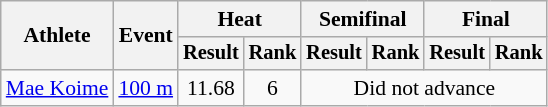<table class=wikitable style="font-size:90%">
<tr>
<th rowspan="2">Athlete</th>
<th rowspan="2">Event</th>
<th colspan="2">Heat</th>
<th colspan="2">Semifinal</th>
<th colspan="2">Final</th>
</tr>
<tr style="font-size:95%">
<th>Result</th>
<th>Rank</th>
<th>Result</th>
<th>Rank</th>
<th>Result</th>
<th>Rank</th>
</tr>
<tr align=center>
<td align=left><a href='#'>Mae Koime</a></td>
<td align=left><a href='#'>100 m</a></td>
<td>11.68</td>
<td>6</td>
<td colspan=4>Did not advance</td>
</tr>
</table>
